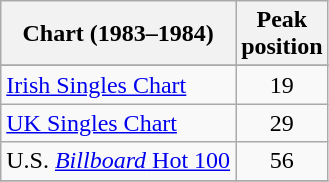<table class="wikitable">
<tr>
<th>Chart (1983–1984)</th>
<th>Peak<br>position</th>
</tr>
<tr>
</tr>
<tr>
</tr>
<tr>
</tr>
<tr>
<td><a href='#'>Irish Singles Chart</a></td>
<td align="center">19</td>
</tr>
<tr>
<td><a href='#'>UK Singles Chart</a></td>
<td align="center">29</td>
</tr>
<tr>
<td>U.S. <a href='#'><em>Billboard</em> Hot 100</a></td>
<td align="center">56</td>
</tr>
<tr>
</tr>
</table>
